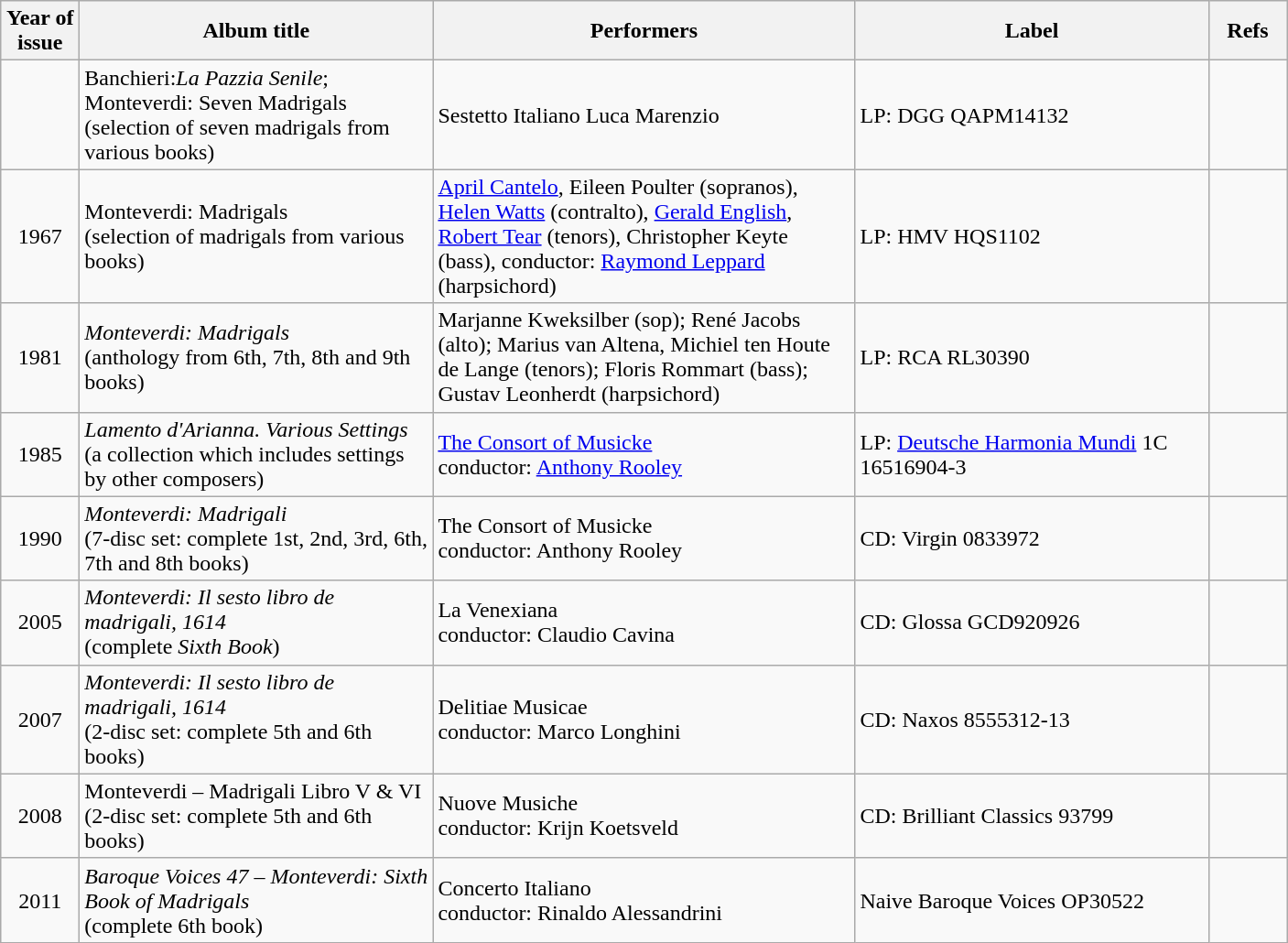<table class="wikitable">
<tr>
<th width= "50">Year of issue</th>
<th width= "250">Album title</th>
<th width ="300">Performers</th>
<th width= "250">Label</th>
<th width= "50">Refs</th>
</tr>
<tr>
<td align= "center"></td>
<td>Banchieri:<em>La Pazzia Senile</em>; Monteverdi: Seven Madrigals<br>(selection of seven madrigals from various books)</td>
<td>Sestetto Italiano Luca Marenzio</td>
<td>LP: DGG QAPM14132</td>
<td></td>
</tr>
<tr>
<td align= "center">1967</td>
<td>Monteverdi: Madrigals<br>(selection of madrigals from various books)</td>
<td><a href='#'>April Cantelo</a>, Eileen Poulter (sopranos), <a href='#'>Helen Watts</a> (contralto), <a href='#'>Gerald English</a>, <a href='#'>Robert Tear</a> (tenors), Christopher Keyte (bass), conductor: <a href='#'>Raymond Leppard</a> (harpsichord)</td>
<td>LP: HMV HQS1102</td>
<td></td>
</tr>
<tr>
<td align= "center">1981</td>
<td><em>Monteverdi: Madrigals</em><br>(anthology from 6th, 7th, 8th and 9th books)</td>
<td>Marjanne Kweksilber (sop); René Jacobs (alto); Marius van Altena, Michiel ten Houte de Lange (tenors); Floris Rommart (bass); Gustav Leonherdt (harpsichord)</td>
<td>LP: RCA RL30390</td>
<td></td>
</tr>
<tr>
<td align= "center">1985</td>
<td><em>Lamento d'Arianna. Various Settings</em><br>(a collection which includes settings by other composers)</td>
<td><a href='#'>The Consort of Musicke</a><br>conductor: <a href='#'>Anthony Rooley</a></td>
<td>LP: <a href='#'>Deutsche Harmonia Mundi</a> 1C 16516904-3</td>
<td></td>
</tr>
<tr>
<td align= "center">1990</td>
<td><em>Monteverdi: Madrigali</em><br>(7-disc set: complete 1st, 2nd, 3rd, 6th, 7th and 8th books)</td>
<td>The Consort of Musicke<br>conductor: Anthony Rooley</td>
<td>CD: Virgin 0833972</td>
<td></td>
</tr>
<tr>
<td align= "center">2005</td>
<td><em>Monteverdi: Il sesto libro de madrigali, 1614</em><br>(complete <em>Sixth Book</em>)</td>
<td>La Venexiana<br>conductor: Claudio Cavina</td>
<td>CD: Glossa GCD920926</td>
<td></td>
</tr>
<tr>
<td align= "center">2007</td>
<td><em>Monteverdi: Il sesto libro de madrigali, 1614</em><br>(2-disc set: complete 5th and 6th books)</td>
<td>Delitiae Musicae<br>conductor: Marco Longhini</td>
<td>CD: Naxos 8555312-13</td>
<td></td>
</tr>
<tr>
<td align= "center">2008</td>
<td>Monteverdi – Madrigali Libro V & VI<br>(2-disc set: complete 5th and 6th books)</td>
<td>Nuove Musiche<br>conductor: Krijn Koetsveld</td>
<td>CD: Brilliant Classics 93799</td>
<td></td>
</tr>
<tr>
<td align= "center">2011</td>
<td><em>Baroque Voices 47 – Monteverdi: Sixth Book of Madrigals</em><br>(complete 6th book)</td>
<td>Concerto Italiano<br>conductor: Rinaldo Alessandrini</td>
<td>Naive Baroque Voices OP30522</td>
<td></td>
</tr>
</table>
